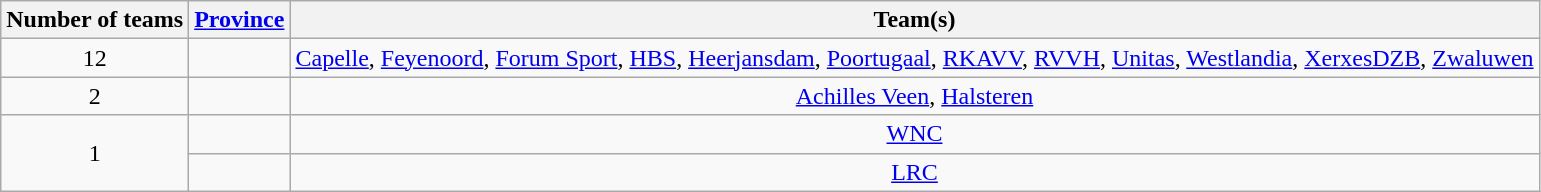<table class="wikitable" style="text-align:center">
<tr>
<th>Number of teams</th>
<th><a href='#'>Province</a></th>
<th>Team(s)</th>
</tr>
<tr>
<td>12</td>
<td align="left"></td>
<td><a href='#'>Capelle</a>, <a href='#'>Feyenoord</a>, <a href='#'>Forum Sport</a>, <a href='#'>HBS</a>, <a href='#'>Heerjansdam</a>, <a href='#'>Poortugaal</a>, <a href='#'>RKAVV</a>, <a href='#'>RVVH</a>, <a href='#'>Unitas</a>, <a href='#'>Westlandia</a>, <a href='#'>XerxesDZB</a>, <a href='#'>Zwaluwen</a></td>
</tr>
<tr>
<td>2</td>
<td align="left"></td>
<td><a href='#'>Achilles Veen</a>, <a href='#'>Halsteren</a></td>
</tr>
<tr>
<td rowspan="2">1</td>
<td align="left"></td>
<td><a href='#'>WNC</a></td>
</tr>
<tr>
<td align="left"></td>
<td><a href='#'>LRC</a></td>
</tr>
</table>
